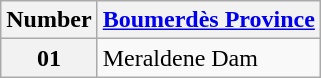<table class="wikitable sortable">
<tr>
<th>Number</th>
<th><a href='#'>Boumerdès Province</a></th>
</tr>
<tr>
<th>01</th>
<td>Meraldene Dam</td>
</tr>
</table>
